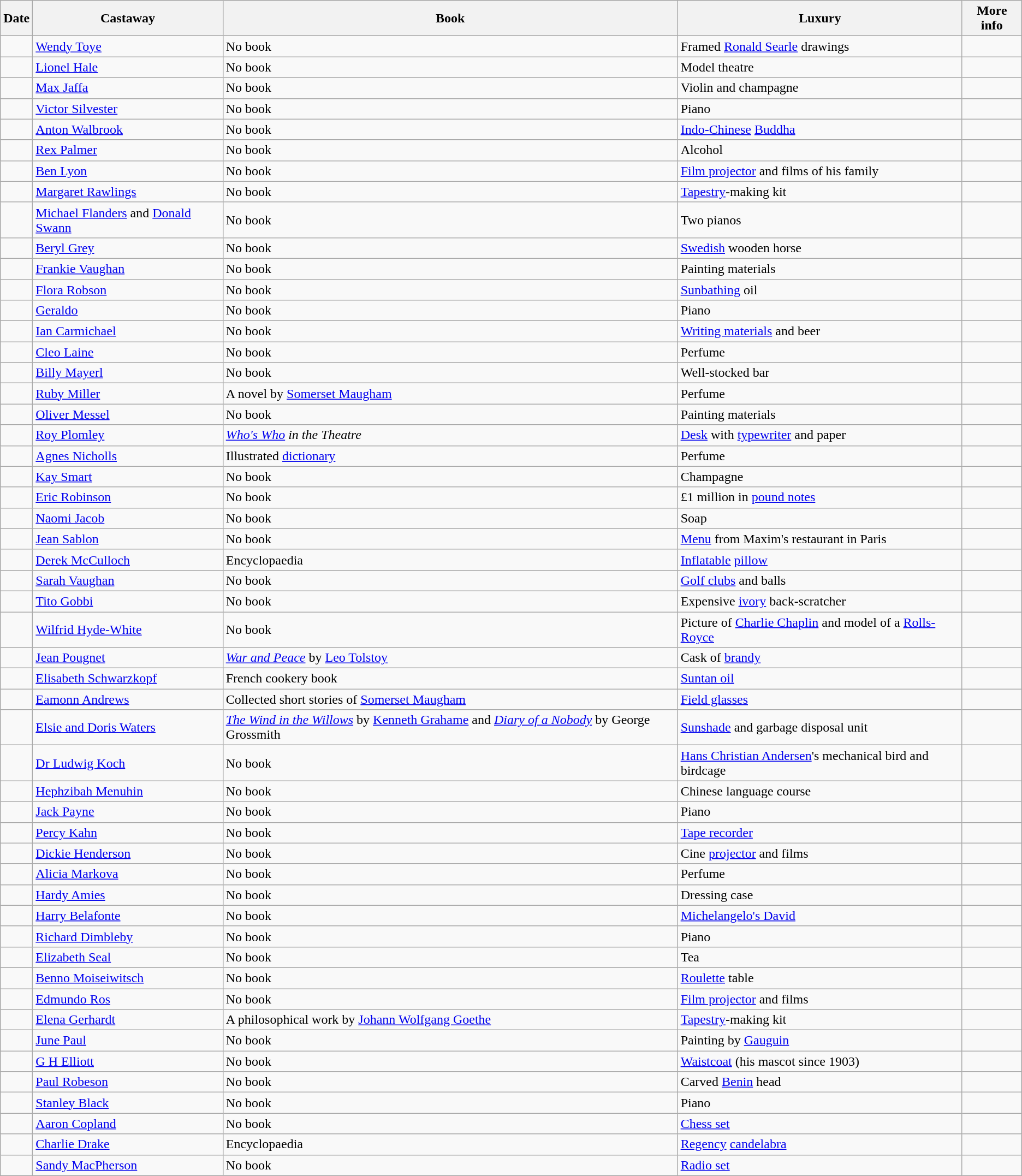<table class="wikitable sortable">
<tr>
<th>Date</th>
<th>Castaway</th>
<th>Book</th>
<th>Luxury</th>
<th>More info</th>
</tr>
<tr>
<td></td>
<td><a href='#'>Wendy Toye</a></td>
<td>No book</td>
<td>Framed <a href='#'>Ronald Searle</a> drawings</td>
<td></td>
</tr>
<tr>
<td></td>
<td><a href='#'>Lionel Hale</a></td>
<td>No book</td>
<td>Model theatre</td>
<td></td>
</tr>
<tr>
<td></td>
<td><a href='#'>Max Jaffa</a></td>
<td>No book</td>
<td>Violin and champagne</td>
<td></td>
</tr>
<tr>
<td></td>
<td><a href='#'>Victor Silvester</a></td>
<td>No book</td>
<td>Piano</td>
<td></td>
</tr>
<tr>
<td></td>
<td><a href='#'>Anton Walbrook</a></td>
<td>No book</td>
<td><a href='#'>Indo-Chinese</a> <a href='#'>Buddha</a></td>
<td></td>
</tr>
<tr>
<td></td>
<td><a href='#'>Rex Palmer</a></td>
<td>No book</td>
<td>Alcohol</td>
<td></td>
</tr>
<tr>
<td></td>
<td><a href='#'>Ben Lyon</a></td>
<td>No book</td>
<td><a href='#'>Film projector</a> and films of his family</td>
<td></td>
</tr>
<tr>
<td></td>
<td><a href='#'>Margaret Rawlings</a></td>
<td>No book</td>
<td><a href='#'>Tapestry</a>-making kit</td>
<td></td>
</tr>
<tr>
<td></td>
<td><a href='#'>Michael Flanders</a> and <a href='#'>Donald Swann</a></td>
<td>No book</td>
<td>Two pianos</td>
<td></td>
</tr>
<tr>
<td></td>
<td><a href='#'>Beryl Grey</a></td>
<td>No book</td>
<td><a href='#'>Swedish</a> wooden horse</td>
<td></td>
</tr>
<tr>
<td></td>
<td><a href='#'>Frankie Vaughan</a></td>
<td>No book</td>
<td>Painting materials</td>
<td></td>
</tr>
<tr>
<td></td>
<td><a href='#'>Flora Robson</a></td>
<td>No book</td>
<td><a href='#'>Sunbathing</a> oil</td>
<td></td>
</tr>
<tr>
<td></td>
<td><a href='#'>Geraldo</a></td>
<td>No book</td>
<td>Piano</td>
<td></td>
</tr>
<tr>
<td></td>
<td><a href='#'>Ian Carmichael</a></td>
<td>No book</td>
<td><a href='#'>Writing materials</a> and beer</td>
<td></td>
</tr>
<tr>
<td></td>
<td><a href='#'>Cleo Laine</a></td>
<td>No book</td>
<td>Perfume</td>
<td></td>
</tr>
<tr>
<td></td>
<td><a href='#'>Billy Mayerl</a></td>
<td>No book</td>
<td>Well-stocked bar</td>
<td></td>
</tr>
<tr>
<td></td>
<td><a href='#'>Ruby Miller</a></td>
<td>A novel by <a href='#'>Somerset Maugham</a></td>
<td>Perfume</td>
<td></td>
</tr>
<tr>
<td></td>
<td><a href='#'>Oliver Messel</a></td>
<td>No book</td>
<td>Painting materials</td>
<td></td>
</tr>
<tr>
<td></td>
<td><a href='#'>Roy Plomley</a></td>
<td><em><a href='#'>Who's Who</a> in the Theatre</em></td>
<td><a href='#'>Desk</a> with <a href='#'>typewriter</a> and paper</td>
<td></td>
</tr>
<tr>
<td></td>
<td><a href='#'>Agnes Nicholls</a></td>
<td>Illustrated <a href='#'>dictionary</a></td>
<td>Perfume</td>
<td></td>
</tr>
<tr>
<td></td>
<td><a href='#'>Kay Smart</a></td>
<td>No book</td>
<td>Champagne</td>
<td></td>
</tr>
<tr>
<td></td>
<td><a href='#'>Eric Robinson</a></td>
<td>No book</td>
<td>£1 million in <a href='#'>pound notes</a></td>
<td></td>
</tr>
<tr>
<td></td>
<td><a href='#'>Naomi Jacob</a></td>
<td>No book</td>
<td>Soap</td>
<td></td>
</tr>
<tr>
<td></td>
<td><a href='#'>Jean Sablon</a></td>
<td>No book</td>
<td><a href='#'>Menu</a> from Maxim's restaurant in Paris</td>
<td></td>
</tr>
<tr>
<td></td>
<td><a href='#'>Derek McCulloch</a></td>
<td>Encyclopaedia</td>
<td><a href='#'>Inflatable</a> <a href='#'>pillow</a></td>
<td></td>
</tr>
<tr>
<td></td>
<td><a href='#'>Sarah Vaughan</a></td>
<td>No book</td>
<td><a href='#'>Golf clubs</a> and balls</td>
<td></td>
</tr>
<tr>
<td></td>
<td><a href='#'>Tito Gobbi</a></td>
<td>No book</td>
<td>Expensive <a href='#'>ivory</a> back-scratcher</td>
<td></td>
</tr>
<tr>
<td></td>
<td><a href='#'>Wilfrid Hyde-White</a></td>
<td>No book</td>
<td>Picture of <a href='#'>Charlie Chaplin</a> and model of a <a href='#'>Rolls-Royce</a></td>
<td></td>
</tr>
<tr>
<td></td>
<td><a href='#'>Jean Pougnet</a></td>
<td><em><a href='#'>War and Peace</a></em> by <a href='#'>Leo Tolstoy</a></td>
<td>Cask of <a href='#'>brandy</a></td>
<td></td>
</tr>
<tr>
<td></td>
<td><a href='#'>Elisabeth Schwarzkopf</a></td>
<td>French cookery book</td>
<td><a href='#'>Suntan oil</a></td>
<td></td>
</tr>
<tr>
<td></td>
<td><a href='#'>Eamonn Andrews</a></td>
<td>Collected short stories of <a href='#'>Somerset Maugham</a></td>
<td><a href='#'>Field glasses</a></td>
<td></td>
</tr>
<tr>
<td></td>
<td><a href='#'>Elsie and Doris Waters</a></td>
<td><em><a href='#'>The Wind in the Willows</a></em> by <a href='#'>Kenneth Grahame</a> and <em><a href='#'>Diary of a Nobody</a></em> by George Grossmith</td>
<td><a href='#'>Sunshade</a> and garbage disposal unit</td>
<td></td>
</tr>
<tr>
<td></td>
<td><a href='#'>Dr Ludwig Koch</a></td>
<td>No book</td>
<td><a href='#'>Hans Christian Andersen</a>'s mechanical bird and birdcage</td>
<td></td>
</tr>
<tr>
<td></td>
<td><a href='#'>Hephzibah Menuhin</a></td>
<td>No book</td>
<td>Chinese language course</td>
<td></td>
</tr>
<tr>
<td></td>
<td><a href='#'>Jack Payne</a></td>
<td>No book</td>
<td>Piano</td>
<td></td>
</tr>
<tr>
<td></td>
<td><a href='#'>Percy Kahn</a></td>
<td>No book</td>
<td><a href='#'>Tape recorder</a></td>
<td></td>
</tr>
<tr>
<td></td>
<td><a href='#'>Dickie Henderson</a></td>
<td>No book</td>
<td>Cine <a href='#'>projector</a> and films</td>
<td></td>
</tr>
<tr>
<td></td>
<td><a href='#'>Alicia Markova</a></td>
<td>No book</td>
<td>Perfume</td>
<td></td>
</tr>
<tr>
<td></td>
<td><a href='#'>Hardy Amies</a></td>
<td>No book</td>
<td>Dressing case</td>
<td></td>
</tr>
<tr>
<td></td>
<td><a href='#'>Harry Belafonte</a></td>
<td>No book</td>
<td><a href='#'>Michelangelo's David</a></td>
<td></td>
</tr>
<tr>
<td></td>
<td><a href='#'>Richard Dimbleby</a></td>
<td>No book</td>
<td>Piano</td>
<td></td>
</tr>
<tr>
<td></td>
<td><a href='#'>Elizabeth Seal</a></td>
<td>No book</td>
<td>Tea</td>
<td></td>
</tr>
<tr>
<td></td>
<td><a href='#'>Benno Moiseiwitsch</a></td>
<td>No book</td>
<td><a href='#'>Roulette</a> table</td>
<td></td>
</tr>
<tr>
<td></td>
<td><a href='#'>Edmundo Ros</a></td>
<td>No book</td>
<td><a href='#'>Film projector</a> and films</td>
<td></td>
</tr>
<tr>
<td></td>
<td><a href='#'>Elena Gerhardt</a></td>
<td>A philosophical work by <a href='#'>Johann Wolfgang Goethe</a></td>
<td><a href='#'>Tapestry</a>-making kit</td>
<td></td>
</tr>
<tr>
<td></td>
<td><a href='#'>June Paul</a></td>
<td>No book</td>
<td>Painting by <a href='#'>Gauguin</a></td>
<td></td>
</tr>
<tr>
<td></td>
<td><a href='#'>G H Elliott</a></td>
<td>No book</td>
<td><a href='#'>Waistcoat</a> (his mascot since 1903)</td>
<td></td>
</tr>
<tr>
<td></td>
<td><a href='#'>Paul Robeson</a></td>
<td>No book</td>
<td>Carved <a href='#'>Benin</a> head</td>
<td></td>
</tr>
<tr>
<td></td>
<td><a href='#'>Stanley Black</a></td>
<td>No book</td>
<td>Piano</td>
<td></td>
</tr>
<tr>
<td></td>
<td><a href='#'>Aaron Copland</a></td>
<td>No book</td>
<td><a href='#'>Chess set</a></td>
<td></td>
</tr>
<tr>
<td></td>
<td><a href='#'>Charlie Drake</a></td>
<td>Encyclopaedia</td>
<td><a href='#'>Regency</a> <a href='#'>candelabra</a></td>
<td></td>
</tr>
<tr>
<td></td>
<td><a href='#'>Sandy MacPherson</a></td>
<td>No book</td>
<td><a href='#'>Radio set</a></td>
<td></td>
</tr>
</table>
